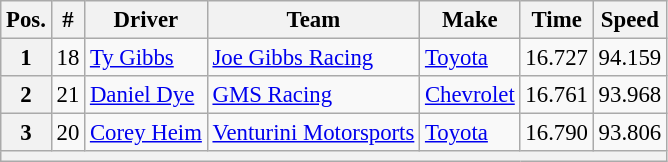<table class="wikitable" style="font-size:95%">
<tr>
<th>Pos.</th>
<th>#</th>
<th>Driver</th>
<th>Team</th>
<th>Make</th>
<th>Time</th>
<th>Speed</th>
</tr>
<tr>
<th>1</th>
<td>18</td>
<td><a href='#'>Ty Gibbs</a></td>
<td><a href='#'>Joe Gibbs Racing</a></td>
<td><a href='#'>Toyota</a></td>
<td>16.727</td>
<td>94.159</td>
</tr>
<tr>
<th>2</th>
<td>21</td>
<td><a href='#'>Daniel Dye</a></td>
<td><a href='#'>GMS Racing</a></td>
<td><a href='#'>Chevrolet</a></td>
<td>16.761</td>
<td>93.968</td>
</tr>
<tr>
<th>3</th>
<td>20</td>
<td><a href='#'>Corey Heim</a></td>
<td><a href='#'>Venturini Motorsports</a></td>
<td><a href='#'>Toyota</a></td>
<td>16.790</td>
<td>93.806</td>
</tr>
<tr>
<th colspan="7"></th>
</tr>
</table>
